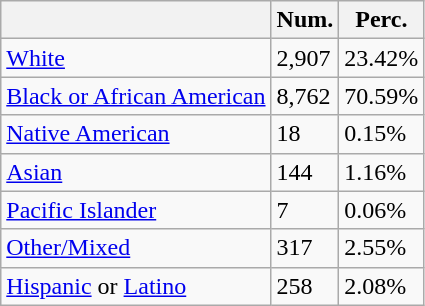<table class="wikitable">
<tr>
<th></th>
<th>Num.</th>
<th>Perc.</th>
</tr>
<tr>
<td><a href='#'>White</a></td>
<td>2,907</td>
<td>23.42%</td>
</tr>
<tr>
<td><a href='#'>Black or African American</a></td>
<td>8,762</td>
<td>70.59%</td>
</tr>
<tr>
<td><a href='#'>Native American</a></td>
<td>18</td>
<td>0.15%</td>
</tr>
<tr>
<td><a href='#'>Asian</a></td>
<td>144</td>
<td>1.16%</td>
</tr>
<tr>
<td><a href='#'>Pacific Islander</a></td>
<td>7</td>
<td>0.06%</td>
</tr>
<tr>
<td><a href='#'>Other/Mixed</a></td>
<td>317</td>
<td>2.55%</td>
</tr>
<tr>
<td><a href='#'>Hispanic</a> or <a href='#'>Latino</a></td>
<td>258</td>
<td>2.08%</td>
</tr>
</table>
